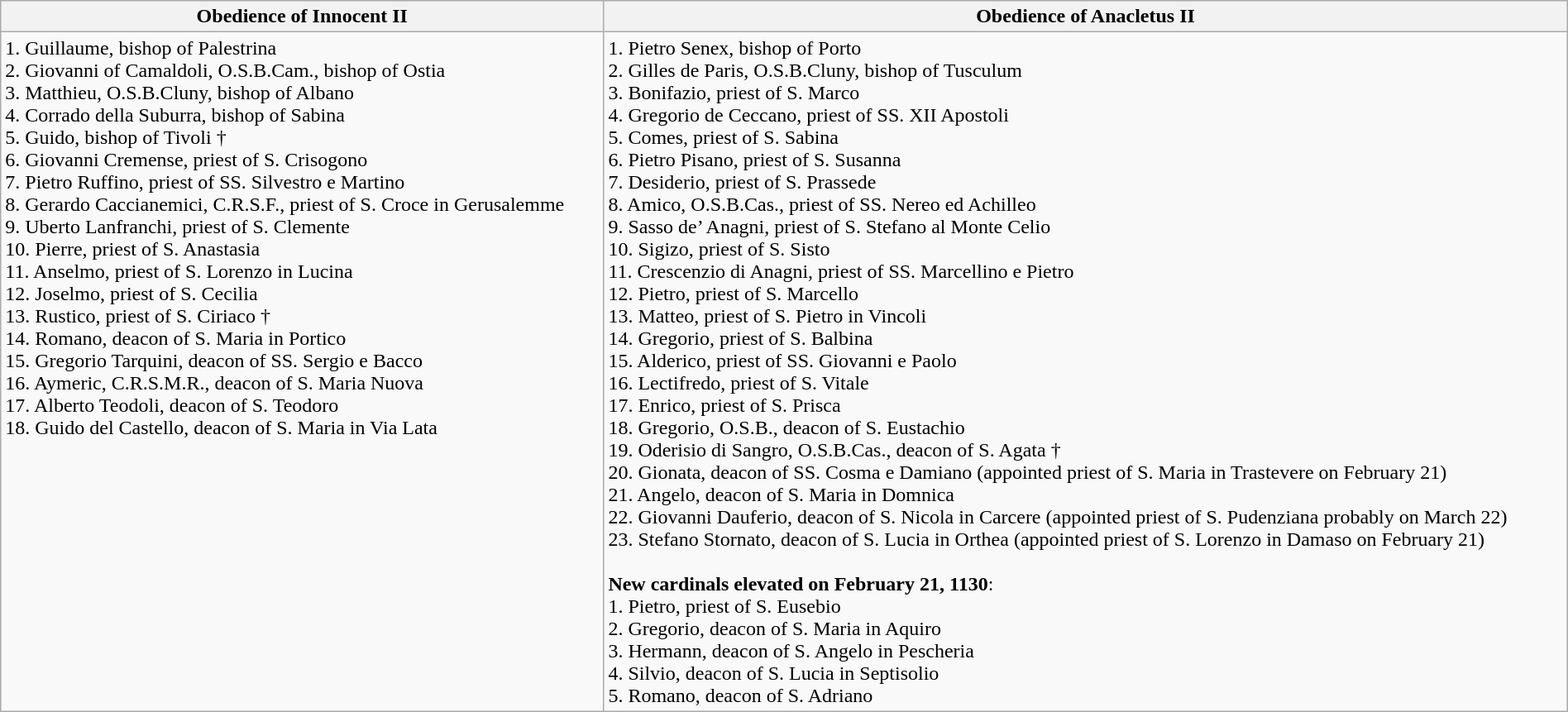<table class="wikitable sortable" style="width:100%">
<tr>
<th width="*">Obedience of Innocent II</th>
<th width="*">Obedience of Anacletus II</th>
</tr>
<tr valign="top">
<td>1. Guillaume, bishop of Palestrina<br>2. Giovanni of Camaldoli, O.S.B.Cam., bishop of Ostia<br>3. Matthieu, O.S.B.Cluny, bishop of Albano<br>4. Corrado della Suburra, bishop of Sabina<br>5. Guido, bishop of Tivoli †<br>6. Giovanni Cremense, priest of S. Crisogono<br>7. Pietro Ruffino, priest of SS. Silvestro e Martino <br>8. Gerardo Caccianemici, C.R.S.F., priest of S. Croce in Gerusalemme <br>9. Uberto Lanfranchi, priest of S. Clemente<br>10. Pierre, priest of S. Anastasia<br>11. Anselmo, priest of S. Lorenzo in Lucina<br>12. Joselmo, priest of S. Cecilia<br> 13. Rustico, priest of S. Ciriaco †<br>14. Romano, deacon of S. Maria in Portico<br>15. Gregorio Tarquini, deacon of SS. Sergio e Bacco<br>16. Aymeric, C.R.S.M.R., deacon of S. Maria Nuova<br>17. Alberto Teodoli, deacon of S. Teodoro<br>18. Guido del Castello, deacon of S. Maria in Via Lata</td>
<td>1. Pietro Senex, bishop of Porto <br>2. Gilles de Paris, O.S.B.Cluny, bishop of Tusculum<br>3. Bonifazio, priest of S. Marco<br>4. Gregorio de Ceccano, priest of SS. XII Apostoli<br>5. Comes, priest of S. Sabina<br>6. Pietro Pisano, priest of S. Susanna<br>7. Desiderio, priest of S. Prassede<br>8. Amico, O.S.B.Cas., priest of SS. Nereo ed Achilleo <br>9. Sasso de’ Anagni, priest of S. Stefano al Monte Celio<br>10. Sigizo, priest of S. Sisto<br>11. Crescenzio di Anagni, priest of SS. Marcellino e Pietro <br>12. Pietro, priest of S. Marcello<br>13. Matteo, priest of S. Pietro in Vincoli<br>14. Gregorio, priest of S. Balbina<br>15. Alderico, priest of SS. Giovanni e Paolo<br>16. Lectifredo, priest of S. Vitale<br>17. Enrico, priest of S. Prisca<br>18. Gregorio, O.S.B., deacon of S. Eustachio<br>19. Oderisio di Sangro, O.S.B.Cas., deacon of S. Agata †<br>20. Gionata, deacon of SS. Cosma e Damiano (appointed priest of S. Maria in Trastevere on February 21)<br>21. Angelo, deacon of S. Maria in Domnica<br>22. Giovanni Dauferio, deacon of S. Nicola in Carcere (appointed priest of S. Pudenziana probably on March 22)<br>23. Stefano Stornato, deacon of S. Lucia in Orthea (appointed priest of S. Lorenzo in Damaso on February 21)<br><br><strong>New cardinals elevated on February 21, 1130</strong>:<br>1. Pietro, priest of S. Eusebio<br>2. Gregorio, deacon of S. Maria in Aquiro<br>3. Hermann, deacon of S. Angelo in Pescheria<br>4. Silvio, deacon of S. Lucia in Septisolio<br>5. Romano, deacon of S. Adriano</td>
</tr>
</table>
